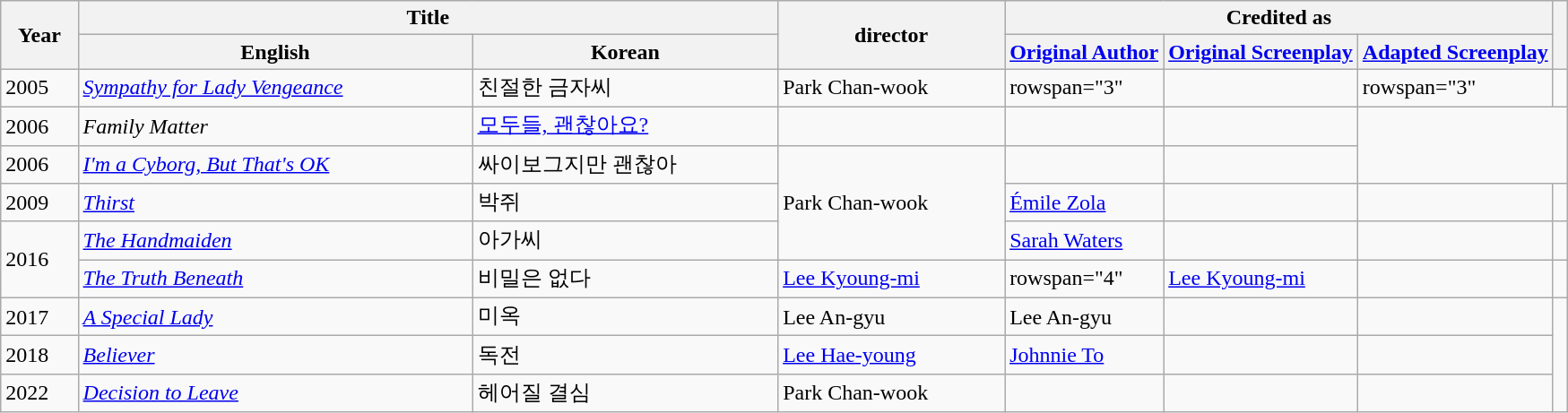<table class="wikitable sortable">
<tr>
<th rowspan="2">Year</th>
<th colspan="2">Title</th>
<th rowspan="2">director</th>
<th colspan="3" width="35%">Credited as</th>
<th rowspan="2" scope="col" class="unsortable"></th>
</tr>
<tr>
<th>English</th>
<th>Korean</th>
<th class="unsortable"><a href='#'>Original Author</a></th>
<th class="unsortable"><a href='#'>Original Screenplay</a></th>
<th class="unsortable"><a href='#'>Adapted Screenplay</a></th>
</tr>
<tr>
<td>2005</td>
<td><em><a href='#'>Sympathy for Lady Vengeance</a></em></td>
<td>친절한 금자씨</td>
<td>Park Chan-wook</td>
<td>rowspan="3" </td>
<td></td>
<td>rowspan="3" </td>
<td></td>
</tr>
<tr>
<td>2006</td>
<td><em>Family Matter</em></td>
<td><a href='#'>모두들, 괜찮아요?</a></td>
<td></td>
<td></td>
<td></td>
</tr>
<tr>
<td>2006</td>
<td><em><a href='#'>I'm a Cyborg, But That's OK</a></em></td>
<td>싸이보그지만 괜찮아</td>
<td rowspan="3">Park Chan-wook</td>
<td></td>
<td></td>
</tr>
<tr>
<td>2009</td>
<td><em><a href='#'>Thirst</a></em></td>
<td>박쥐</td>
<td><a href='#'>Émile Zola</a></td>
<td></td>
<td></td>
<td></td>
</tr>
<tr>
<td rowspan="2">2016</td>
<td><em><a href='#'>The Handmaiden</a></em></td>
<td>아가씨</td>
<td><a href='#'>Sarah Waters</a></td>
<td></td>
<td></td>
<td></td>
</tr>
<tr>
<td><em><a href='#'>The Truth Beneath</a></em></td>
<td>비밀은 없다</td>
<td><a href='#'>Lee Kyoung-mi</a></td>
<td>rowspan="4" </td>
<td><a href='#'>Lee Kyoung-mi</a></td>
<td></td>
<td></td>
</tr>
<tr>
<td>2017</td>
<td><em><a href='#'>A Special Lady</a></em></td>
<td>미옥</td>
<td>Lee An-gyu</td>
<td>Lee An-gyu</td>
<td></td>
<td></td>
</tr>
<tr>
<td>2018</td>
<td><a href='#'><em>Believer</em></a></td>
<td>독전</td>
<td><a href='#'>Lee Hae-young</a></td>
<td><a href='#'>Johnnie To</a></td>
<td></td>
<td></td>
</tr>
<tr>
<td>2022</td>
<td><em><a href='#'>Decision to Leave</a></em></td>
<td>헤어질 결심</td>
<td>Park Chan-wook</td>
<td></td>
<td></td>
<td></td>
</tr>
</table>
